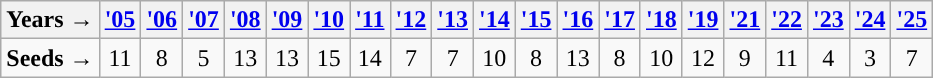<table class="wikitable">
<tr>
<th>Years →</th>
<th><a href='#'>'05</a></th>
<th><a href='#'>'06</a></th>
<th><a href='#'>'07</a></th>
<th><a href='#'>'08</a></th>
<th><a href='#'>'09</a></th>
<th><a href='#'>'10</a></th>
<th><a href='#'>'11</a></th>
<th><a href='#'>'12</a></th>
<th><a href='#'>'13</a></th>
<th><a href='#'>'14</a></th>
<th><a href='#'>'15</a></th>
<th><a href='#'>'16</a></th>
<th><a href='#'>'17</a></th>
<th><a href='#'>'18</a></th>
<th><a href='#'>'19</a></th>
<th><a href='#'>'21</a></th>
<th><a href='#'>'22</a></th>
<th><a href='#'>'23</a></th>
<th><a href='#'>'24</a></th>
<th><a href='#'>'25</a></th>
</tr>
<tr align=center>
<td style="text-align:left; "><strong>Seeds →</strong></td>
<td>11</td>
<td>8</td>
<td>5</td>
<td>13</td>
<td>13</td>
<td>15</td>
<td>14</td>
<td>7</td>
<td>7</td>
<td>10</td>
<td>8</td>
<td>13</td>
<td>8</td>
<td>10</td>
<td>12</td>
<td>9</td>
<td>11</td>
<td>4</td>
<td>3</td>
<td>7</td>
</tr>
</table>
